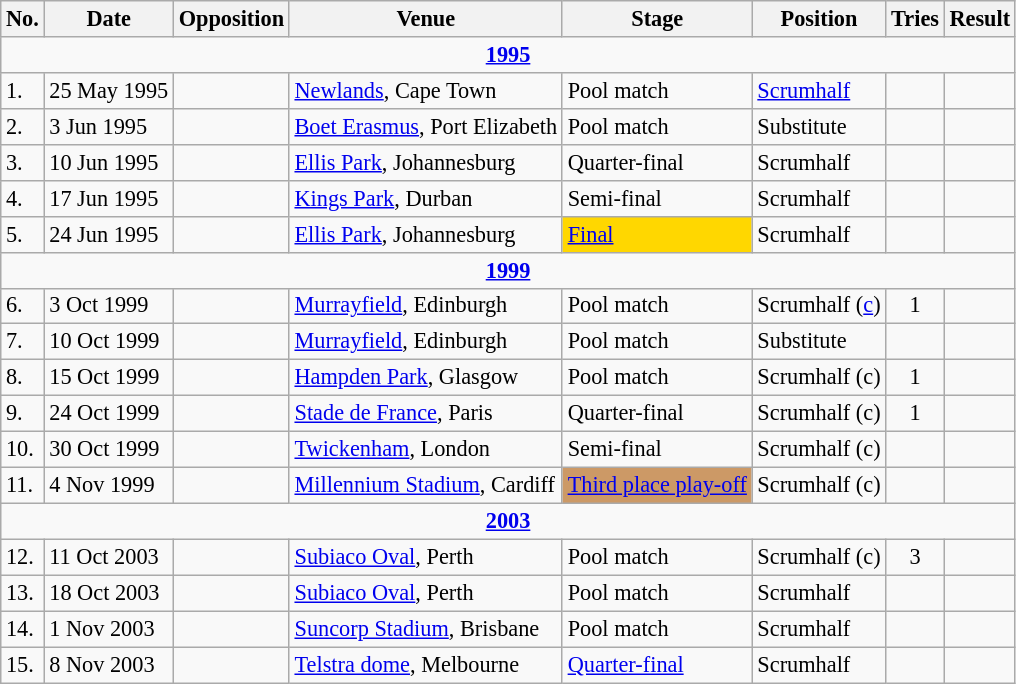<table class="wikitable unsortable" style="font-size:93%">
<tr>
<th>No.</th>
<th>Date</th>
<th>Opposition</th>
<th>Venue</th>
<th>Stage</th>
<th>Position</th>
<th>Tries</th>
<th>Result</th>
</tr>
<tr>
<td align="center"; colspan="8"><a href='#'><strong>1995</strong></a></td>
</tr>
<tr>
<td>1.</td>
<td>25 May 1995</td>
<td></td>
<td><a href='#'>Newlands</a>, Cape Town</td>
<td>Pool match</td>
<td><a href='#'>Scrumhalf</a></td>
<td></td>
<td></td>
</tr>
<tr>
<td>2.</td>
<td>3 Jun 1995</td>
<td></td>
<td><a href='#'>Boet Erasmus</a>, Port Elizabeth</td>
<td>Pool match</td>
<td>Substitute</td>
<td></td>
<td></td>
</tr>
<tr>
<td>3.</td>
<td>10 Jun 1995</td>
<td></td>
<td><a href='#'>Ellis Park</a>, Johannesburg</td>
<td>Quarter-final</td>
<td>Scrumhalf</td>
<td></td>
<td></td>
</tr>
<tr>
<td>4.</td>
<td>17 Jun 1995</td>
<td></td>
<td><a href='#'>Kings Park</a>, Durban</td>
<td>Semi-final</td>
<td>Scrumhalf</td>
<td></td>
<td></td>
</tr>
<tr>
<td>5.</td>
<td>24 Jun 1995</td>
<td></td>
<td><a href='#'>Ellis Park</a>, Johannesburg</td>
<td bgcolor=gold><a href='#'>Final</a></td>
<td>Scrumhalf</td>
<td></td>
<td></td>
</tr>
<tr>
<td align="center"; colspan="8"><a href='#'><strong>1999</strong></a></td>
</tr>
<tr>
<td>6.</td>
<td>3 Oct 1999</td>
<td></td>
<td><a href='#'>Murrayfield</a>, Edinburgh</td>
<td>Pool match</td>
<td>Scrumhalf (<a href='#'>c</a>)</td>
<td align="center">1</td>
<td></td>
</tr>
<tr>
<td>7.</td>
<td>10 Oct 1999</td>
<td></td>
<td><a href='#'>Murrayfield</a>, Edinburgh</td>
<td>Pool match</td>
<td>Substitute</td>
<td></td>
<td></td>
</tr>
<tr>
<td>8.</td>
<td>15 Oct 1999</td>
<td></td>
<td><a href='#'>Hampden Park</a>, Glasgow</td>
<td>Pool match</td>
<td>Scrumhalf (c)</td>
<td align="center">1</td>
<td></td>
</tr>
<tr>
<td>9.</td>
<td>24 Oct 1999</td>
<td></td>
<td><a href='#'>Stade de France</a>, Paris</td>
<td>Quarter-final</td>
<td>Scrumhalf (c)</td>
<td align="center">1</td>
<td></td>
</tr>
<tr>
<td>10.</td>
<td>30 Oct 1999</td>
<td></td>
<td><a href='#'>Twickenham</a>, London</td>
<td>Semi-final</td>
<td>Scrumhalf (c)</td>
<td></td>
<td></td>
</tr>
<tr>
<td>11.</td>
<td>4 Nov 1999</td>
<td></td>
<td><a href='#'>Millennium Stadium</a>, Cardiff</td>
<td style="background: #c96;"><a href='#'>Third place play-off</a></td>
<td>Scrumhalf (c)</td>
<td></td>
<td></td>
</tr>
<tr>
<td align="center"; colspan="8"><a href='#'><strong>2003</strong></a></td>
</tr>
<tr>
<td>12.</td>
<td>11 Oct 2003</td>
<td></td>
<td><a href='#'>Subiaco Oval</a>, Perth</td>
<td>Pool match</td>
<td>Scrumhalf (c)</td>
<td align="center">3</td>
<td></td>
</tr>
<tr>
<td>13.</td>
<td>18 Oct 2003</td>
<td></td>
<td><a href='#'>Subiaco Oval</a>, Perth</td>
<td>Pool match</td>
<td>Scrumhalf</td>
<td></td>
<td></td>
</tr>
<tr>
<td>14.</td>
<td>1 Nov 2003</td>
<td></td>
<td><a href='#'>Suncorp Stadium</a>, Brisbane</td>
<td>Pool match</td>
<td>Scrumhalf</td>
<td></td>
<td></td>
</tr>
<tr>
<td>15.</td>
<td>8 Nov 2003</td>
<td></td>
<td><a href='#'>Telstra dome</a>, Melbourne</td>
<td><a href='#'>Quarter-final</a></td>
<td>Scrumhalf</td>
<td></td>
<td></td>
</tr>
</table>
